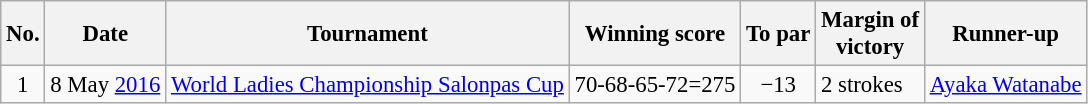<table class="wikitable" style="font-size:95%;">
<tr>
<th>No.</th>
<th>Date</th>
<th>Tournament</th>
<th>Winning score</th>
<th>To par</th>
<th>Margin of<br>victory</th>
<th>Runner-up</th>
</tr>
<tr>
<td style="text-align:center">1</td>
<td style="text-align:right">8 May <a href='#'>2016</a></td>
<td><a href='#'>World Ladies Championship Salonpas Cup</a></td>
<td style="text-align:right">70-68-65-72=275</td>
<td style="text-align:center">−13</td>
<td>2 strokes</td>
<td> <a href='#'>Ayaka Watanabe</a></td>
</tr>
</table>
